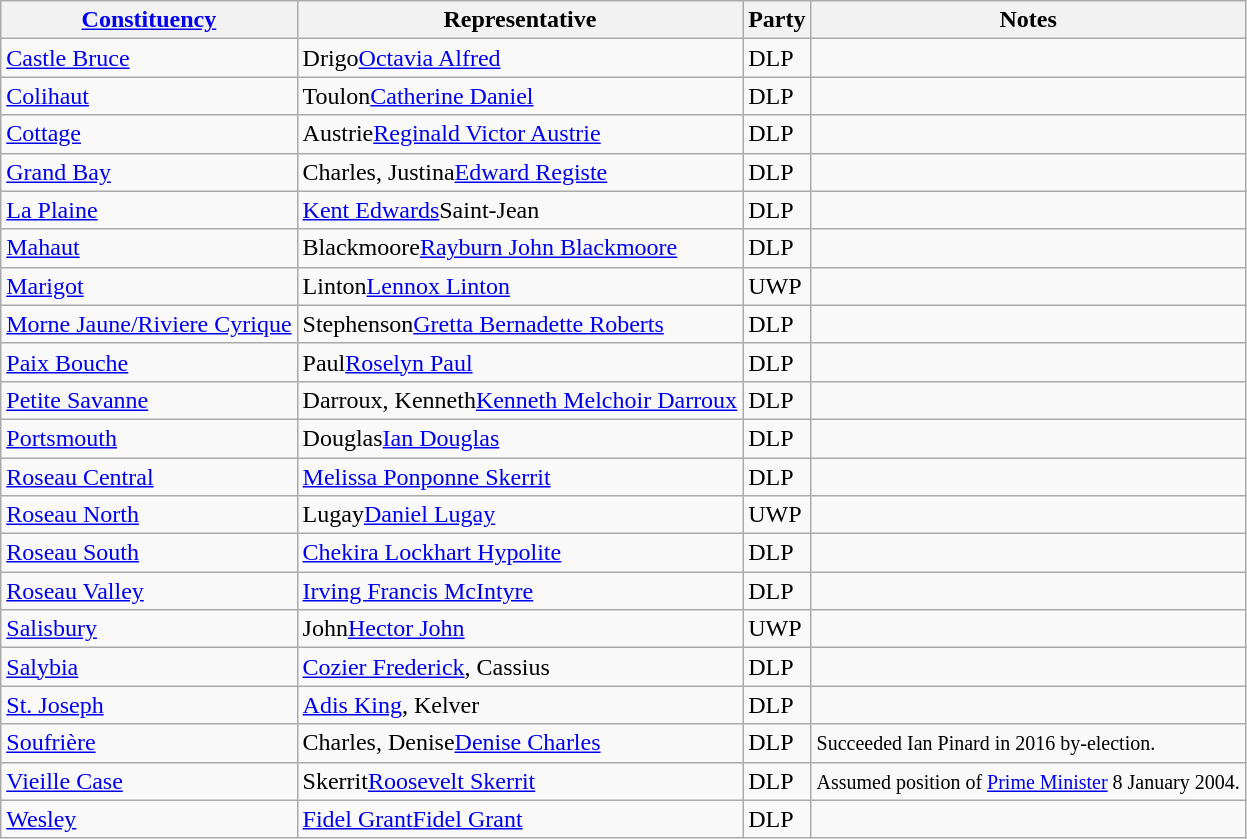<table class="wikitable sortable">
<tr>
<th><a href='#'>Constituency</a></th>
<th>Representative</th>
<th>Party</th>
<th class="unsortable">Notes</th>
</tr>
<tr>
<td><a href='#'>Castle Bruce</a></td>
<td><span>Drigo</span><a href='#'>Octavia Alfred</a></td>
<td>DLP</td>
<td></td>
</tr>
<tr>
<td><a href='#'>Colihaut</a></td>
<td><span>Toulon</span><a href='#'>Catherine Daniel</a></td>
<td>DLP</td>
<td></td>
</tr>
<tr>
<td><a href='#'>Cottage</a></td>
<td><span>Austrie</span><a href='#'>Reginald Victor Austrie</a></td>
<td>DLP</td>
<td></td>
</tr>
<tr>
<td><a href='#'>Grand Bay</a></td>
<td><span>Charles, Justina</span><a href='#'>Edward Registe</a></td>
<td>DLP</td>
<td></td>
</tr>
<tr>
<td><a href='#'>La Plaine</a></td>
<td><a href='#'>Kent Edwards</a><span>Saint-Jean</span></td>
<td>DLP</td>
<td></td>
</tr>
<tr>
<td><a href='#'>Mahaut</a></td>
<td><span>Blackmoore</span><a href='#'>Rayburn John Blackmoore</a></td>
<td>DLP</td>
<td></td>
</tr>
<tr>
<td><a href='#'>Marigot</a></td>
<td><span>Linton</span><a href='#'>Lennox Linton</a></td>
<td>UWP</td>
<td></td>
</tr>
<tr>
<td><a href='#'>Morne Jaune/Riviere Cyrique</a></td>
<td><span>Stephenson</span><a href='#'>Gretta Bernadette Roberts</a></td>
<td>DLP</td>
<td></td>
</tr>
<tr>
<td><a href='#'>Paix Bouche</a></td>
<td><span>Paul</span><a href='#'>Roselyn Paul</a></td>
<td>DLP</td>
<td></td>
</tr>
<tr>
<td><a href='#'>Petite Savanne</a></td>
<td><span>Darroux, Kenneth</span><a href='#'>Kenneth Melchoir Darroux</a></td>
<td>DLP</td>
<td></td>
</tr>
<tr>
<td><a href='#'>Portsmouth</a></td>
<td><span>Douglas</span><a href='#'>Ian Douglas</a></td>
<td>DLP</td>
<td></td>
</tr>
<tr>
<td><a href='#'>Roseau Central</a></td>
<td><a href='#'>Melissa Ponponne Skerrit</a></td>
<td>DLP</td>
<td></td>
</tr>
<tr>
<td><a href='#'>Roseau North</a></td>
<td><span>Lugay</span><a href='#'>Daniel Lugay</a></td>
<td>UWP</td>
<td></td>
</tr>
<tr>
<td><a href='#'>Roseau South</a></td>
<td><a href='#'>Chekira Lockhart Hypolite</a></td>
<td>DLP</td>
<td></td>
</tr>
<tr>
<td><a href='#'>Roseau Valley</a></td>
<td><a href='#'>Irving Francis McIntyre</a></td>
<td>DLP</td>
<td></td>
</tr>
<tr>
<td><a href='#'>Salisbury</a></td>
<td><span>John</span><a href='#'>Hector John</a></td>
<td>UWP</td>
<td></td>
</tr>
<tr>
<td><a href='#'>Salybia</a></td>
<td><a href='#'>Cozier Frederick</a><span>, Cassius</span></td>
<td>DLP</td>
<td></td>
</tr>
<tr>
<td><a href='#'>St. Joseph</a></td>
<td><a href='#'>Adis King</a><span>, Kelver</span></td>
<td>DLP</td>
<td></td>
</tr>
<tr>
<td><a href='#'>Soufrière</a></td>
<td><span>Charles, Denise</span><a href='#'>Denise Charles</a></td>
<td>DLP</td>
<td><small>Succeeded Ian Pinard in 2016 by-election.</small></td>
</tr>
<tr>
<td><a href='#'>Vieille Case</a></td>
<td><span>Skerrit</span><a href='#'>Roosevelt Skerrit</a></td>
<td>DLP</td>
<td><small>Assumed position of <a href='#'>Prime Minister</a> 8 January 2004.</small></td>
</tr>
<tr>
<td><a href='#'>Wesley</a></td>
<td><a href='#'>Fidel Grant<span>Fidel Grant</span></a></td>
<td>DLP</td>
<td></td>
</tr>
</table>
